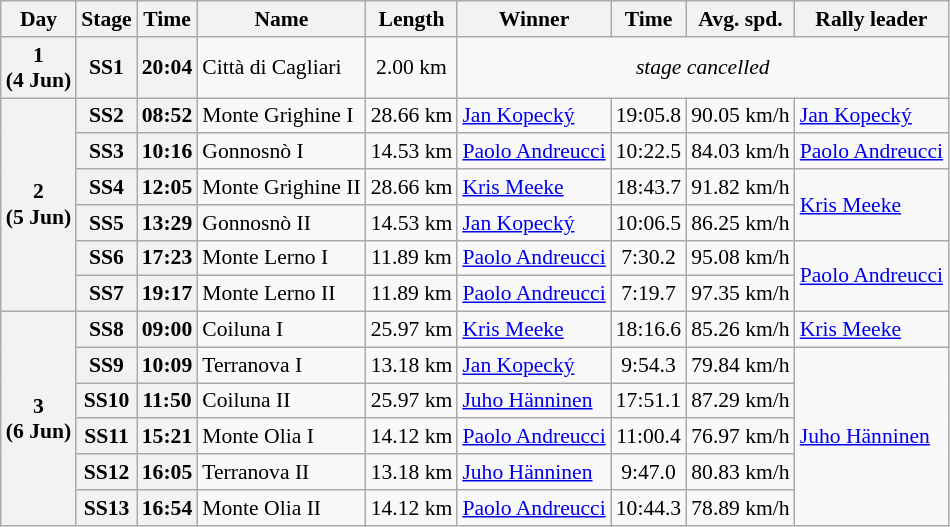<table class="wikitable" style="text-align: center; font-size: 90%; max-width: 950px;">
<tr>
<th>Day</th>
<th>Stage</th>
<th>Time</th>
<th>Name</th>
<th>Length</th>
<th>Winner</th>
<th>Time</th>
<th>Avg. spd.</th>
<th>Rally leader</th>
</tr>
<tr>
<th rowspan="1">1<br>(4 Jun)</th>
<th>SS1</th>
<th>20:04</th>
<td align=left>Città di Cagliari</td>
<td>2.00 km</td>
<td colspan=4><em>stage cancelled</em></td>
</tr>
<tr>
<th rowspan="6">2<br>(5 Jun)</th>
<th>SS2</th>
<th>08:52</th>
<td align=left>Monte Grighine I</td>
<td>28.66 km</td>
<td align=left> <a href='#'>Jan Kopecký</a></td>
<td>19:05.8</td>
<td>90.05 km/h</td>
<td align=left> <a href='#'>Jan Kopecký</a></td>
</tr>
<tr>
<th>SS3</th>
<th>10:16</th>
<td align=left>Gonnosnò I</td>
<td>14.53 km</td>
<td align=left> <a href='#'>Paolo Andreucci</a></td>
<td>10:22.5</td>
<td>84.03 km/h</td>
<td align=left> <a href='#'>Paolo Andreucci</a></td>
</tr>
<tr>
<th>SS4</th>
<th>12:05</th>
<td align=left>Monte Grighine II</td>
<td>28.66 km</td>
<td align=left> <a href='#'>Kris Meeke</a></td>
<td>18:43.7</td>
<td>91.82 km/h</td>
<td align=left rowspan=2> <a href='#'>Kris Meeke</a></td>
</tr>
<tr>
<th>SS5</th>
<th>13:29</th>
<td align=left>Gonnosnò II</td>
<td>14.53 km</td>
<td align=left> <a href='#'>Jan Kopecký</a></td>
<td>10:06.5</td>
<td>86.25 km/h</td>
</tr>
<tr>
<th>SS6</th>
<th>17:23</th>
<td align=left>Monte Lerno I</td>
<td>11.89 km</td>
<td align=left> <a href='#'>Paolo Andreucci</a></td>
<td>7:30.2</td>
<td>95.08 km/h</td>
<td align=left rowspan=2> <a href='#'>Paolo Andreucci</a></td>
</tr>
<tr>
<th>SS7</th>
<th>19:17</th>
<td align=left>Monte Lerno II</td>
<td>11.89 km</td>
<td align=left> <a href='#'>Paolo Andreucci</a></td>
<td>7:19.7</td>
<td>97.35 km/h</td>
</tr>
<tr>
<th rowspan="6">3<br>(6 Jun)</th>
<th>SS8</th>
<th>09:00</th>
<td align=left>Coiluna I</td>
<td>25.97 km</td>
<td align=left> <a href='#'>Kris Meeke</a></td>
<td>18:16.6</td>
<td>85.26 km/h</td>
<td align=left> <a href='#'>Kris Meeke</a></td>
</tr>
<tr>
<th>SS9</th>
<th>10:09</th>
<td align=left>Terranova I</td>
<td>13.18 km</td>
<td align=left> <a href='#'>Jan Kopecký</a></td>
<td>9:54.3</td>
<td>79.84 km/h</td>
<td align=left rowspan=5> <a href='#'>Juho Hänninen</a></td>
</tr>
<tr>
<th>SS10</th>
<th>11:50</th>
<td align=left>Coiluna II</td>
<td>25.97 km</td>
<td align=left> <a href='#'>Juho Hänninen</a></td>
<td>17:51.1</td>
<td>87.29 km/h</td>
</tr>
<tr>
<th>SS11</th>
<th>15:21</th>
<td align=left>Monte Olia I</td>
<td>14.12 km</td>
<td align=left> <a href='#'>Paolo Andreucci</a></td>
<td>11:00.4</td>
<td>76.97 km/h</td>
</tr>
<tr>
<th>SS12</th>
<th>16:05</th>
<td align=left>Terranova II</td>
<td>13.18 km</td>
<td align=left> <a href='#'>Juho Hänninen</a></td>
<td>9:47.0</td>
<td>80.83 km/h</td>
</tr>
<tr>
<th>SS13</th>
<th>16:54</th>
<td align=left>Monte Olia II</td>
<td>14.12 km</td>
<td align=left> <a href='#'>Paolo Andreucci</a></td>
<td>10:44.3</td>
<td>78.89 km/h</td>
</tr>
</table>
